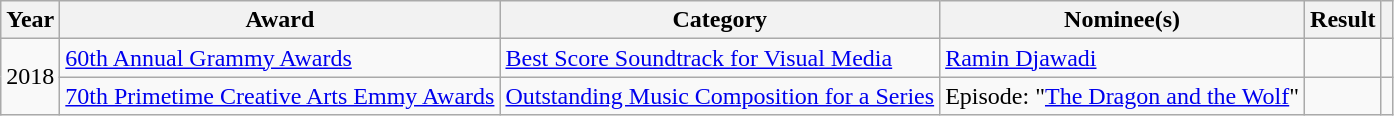<table class="wikitable sortable plainrowheaders">
<tr>
<th>Year</th>
<th>Award</th>
<th>Category</th>
<th>Nominee(s)</th>
<th>Result</th>
<th class="unsortable"></th>
</tr>
<tr>
<td rowspan="2">2018</td>
<td scope="row"><a href='#'>60th Annual Grammy Awards</a></td>
<td scope="row"><a href='#'>Best Score Soundtrack for Visual Media</a></td>
<td scope="row"><a href='#'>Ramin Djawadi</a></td>
<td></td>
<td></td>
</tr>
<tr>
<td scope="row"><a href='#'>70th Primetime Creative Arts Emmy Awards</a></td>
<td scope="row"><a href='#'>Outstanding Music Composition for a Series</a></td>
<td scope="row">Episode: "<a href='#'>The Dragon and the Wolf</a>"</td>
<td></td>
<td></td>
</tr>
</table>
